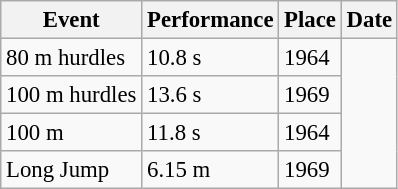<table class="wikitable" style="border-collapse: collapse; font-size: 95%;">
<tr>
<th scope="col">Event</th>
<th scope="col">Performance</th>
<th scope="col">Place</th>
<th scope="col">Date</th>
</tr>
<tr>
<td>80 m hurdles</td>
<td>10.8 s</td>
<td>1964</td>
</tr>
<tr>
<td>100 m hurdles</td>
<td>13.6 s</td>
<td>1969</td>
</tr>
<tr>
<td>100 m</td>
<td>11.8 s</td>
<td>1964</td>
</tr>
<tr>
<td>Long Jump</td>
<td>6.15 m</td>
<td>1969</td>
</tr>
</table>
